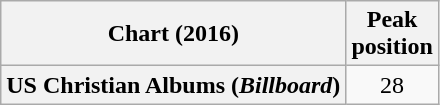<table class="wikitable sortable plainrowheaders" style="text-align:center">
<tr>
<th scope="col">Chart (2016)</th>
<th scope="col">Peak<br>position</th>
</tr>
<tr>
<th scope="row">US Christian Albums (<em>Billboard</em>)</th>
<td>28</td>
</tr>
</table>
